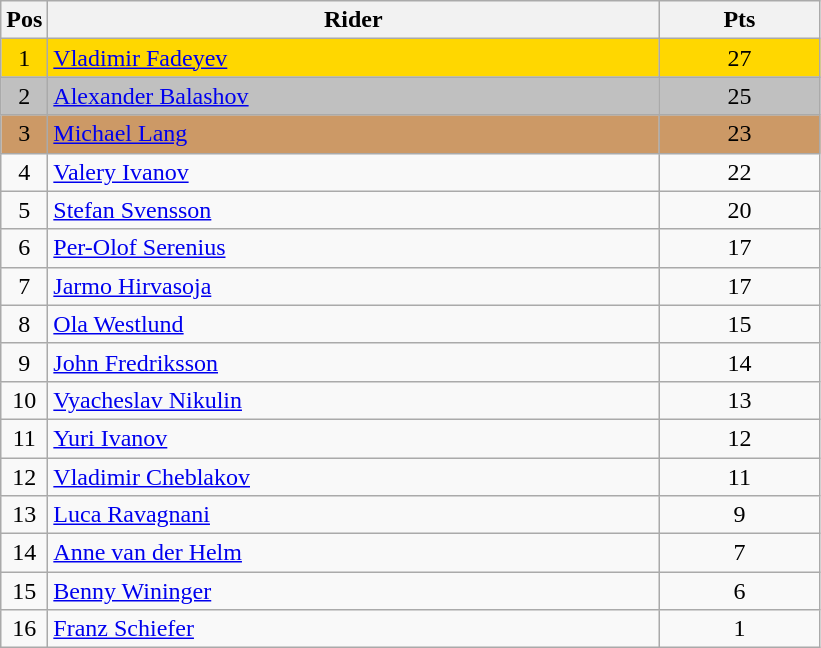<table class="wikitable" style="font-size: 100%">
<tr>
<th width=20>Pos</th>
<th width=400>Rider</th>
<th width=100>Pts</th>
</tr>
<tr align=center style="background-color: gold;">
<td>1</td>
<td align="left"> <a href='#'>Vladimir Fadeyev</a></td>
<td>27</td>
</tr>
<tr align=center style="background-color: silver;">
<td>2</td>
<td align="left"> <a href='#'>Alexander Balashov</a></td>
<td>25</td>
</tr>
<tr align=center style="background-color: #cc9966;">
<td>3</td>
<td align="left"> <a href='#'>Michael Lang</a></td>
<td>23</td>
</tr>
<tr align=center>
<td>4</td>
<td align="left"> <a href='#'>Valery Ivanov</a></td>
<td>22</td>
</tr>
<tr align=center>
<td>5</td>
<td align="left"> <a href='#'>Stefan Svensson</a></td>
<td>20</td>
</tr>
<tr align=center>
<td>6</td>
<td align="left"> <a href='#'>Per-Olof Serenius</a></td>
<td>17</td>
</tr>
<tr align=center>
<td>7</td>
<td align="left"> <a href='#'>Jarmo Hirvasoja</a></td>
<td>17</td>
</tr>
<tr align=center>
<td>8</td>
<td align="left"> <a href='#'>Ola Westlund</a></td>
<td>15</td>
</tr>
<tr align=center>
<td>9</td>
<td align="left"> <a href='#'>John Fredriksson</a></td>
<td>14</td>
</tr>
<tr align=center>
<td>10</td>
<td align="left"> <a href='#'>Vyacheslav Nikulin</a></td>
<td>13</td>
</tr>
<tr align=center>
<td>11</td>
<td align="left"> <a href='#'>Yuri Ivanov</a></td>
<td>12</td>
</tr>
<tr align=center>
<td>12</td>
<td align="left"> <a href='#'>Vladimir Cheblakov</a></td>
<td>11</td>
</tr>
<tr align=center>
<td>13</td>
<td align="left"> <a href='#'>Luca Ravagnani</a></td>
<td>9</td>
</tr>
<tr align=center>
<td>14</td>
<td align="left"> <a href='#'>Anne van der Helm</a></td>
<td>7</td>
</tr>
<tr align=center>
<td>15</td>
<td align="left"> <a href='#'>Benny Wininger</a></td>
<td>6</td>
</tr>
<tr align=center>
<td>16</td>
<td align="left"> <a href='#'>Franz Schiefer</a></td>
<td>1</td>
</tr>
</table>
